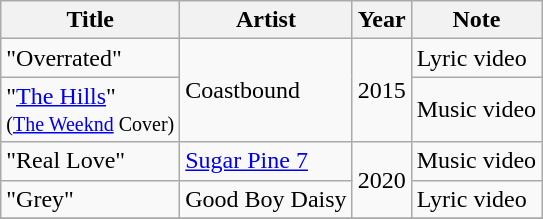<table class="wikitable plainrowheaders" style="text-align:left;">
<tr>
<th scope="col">Title</th>
<th scope="col">Artist</th>
<th scope="col">Year</th>
<th scope="col">Note</th>
</tr>
<tr>
<td scope="row">"Overrated"</td>
<td rowspan="2">Coastbound</td>
<td rowspan="2">2015</td>
<td>Lyric video</td>
</tr>
<tr>
<td scope="row">"<a href='#'>The Hills</a>"<br><small>(<a href='#'>The Weeknd</a> Cover)</small></td>
<td>Music video</td>
</tr>
<tr>
<td>"Real Love"</td>
<td><a href='#'>Sugar Pine 7</a></td>
<td rowspan="2">2020</td>
<td>Music video</td>
</tr>
<tr>
<td>"Grey"</td>
<td>Good Boy Daisy</td>
<td>Lyric video</td>
</tr>
<tr>
</tr>
</table>
